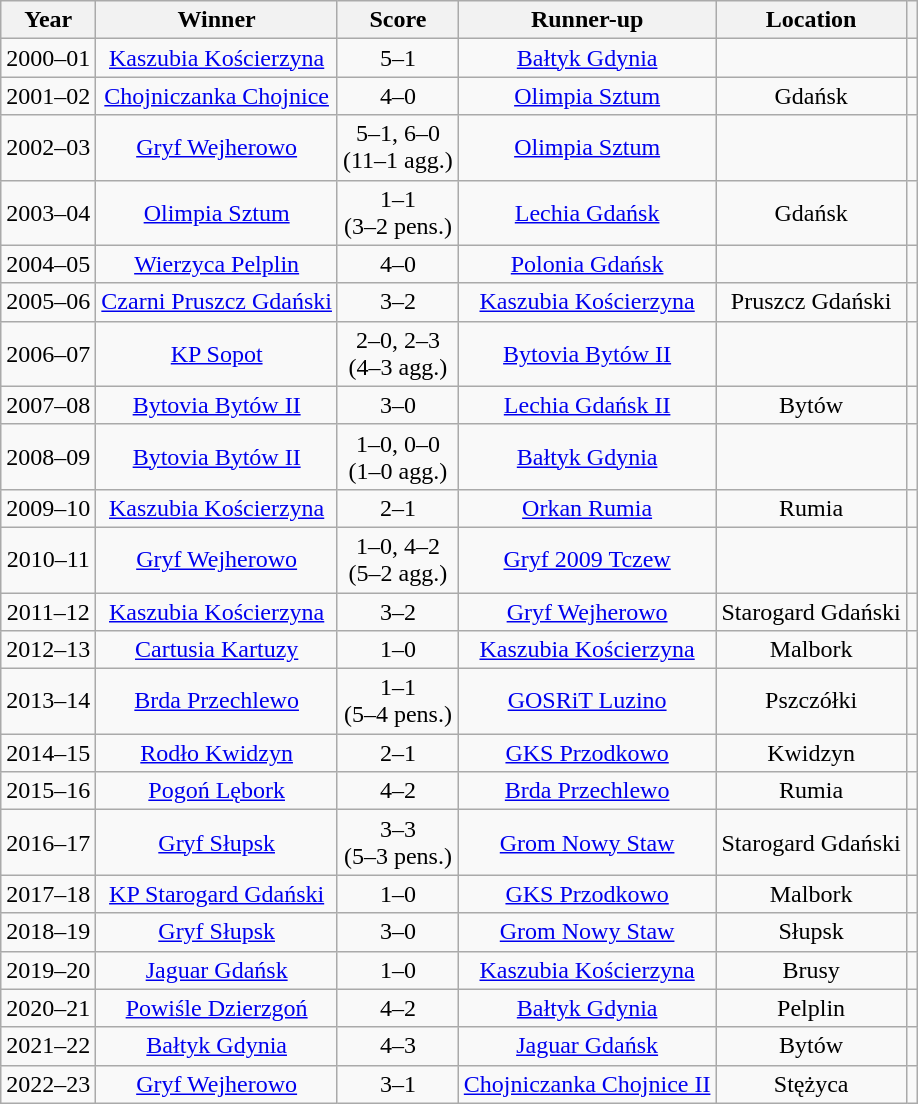<table class="wikitable" style="text-align: center">
<tr>
<th>Year</th>
<th>Winner</th>
<th>Score</th>
<th>Runner-up</th>
<th>Location</th>
<th></th>
</tr>
<tr>
<td>2000–01</td>
<td><a href='#'>Kaszubia Kościerzyna</a></td>
<td>5–1</td>
<td><a href='#'>Bałtyk Gdynia</a></td>
<td></td>
<td></td>
</tr>
<tr>
<td>2001–02</td>
<td><a href='#'>Chojniczanka Chojnice</a></td>
<td>4–0</td>
<td><a href='#'>Olimpia Sztum</a></td>
<td>Gdańsk</td>
<td></td>
</tr>
<tr>
<td>2002–03</td>
<td><a href='#'>Gryf Wejherowo</a></td>
<td>5–1, 6–0<br>(11–1 agg.)</td>
<td><a href='#'>Olimpia Sztum</a></td>
<td></td>
<td></td>
</tr>
<tr>
<td>2003–04</td>
<td><a href='#'>Olimpia Sztum</a></td>
<td>1–1<br>(3–2 pens.)</td>
<td><a href='#'>Lechia Gdańsk</a></td>
<td>Gdańsk</td>
<td></td>
</tr>
<tr>
<td>2004–05</td>
<td><a href='#'>Wierzyca Pelplin</a></td>
<td>4–0</td>
<td><a href='#'>Polonia Gdańsk</a></td>
<td></td>
<td></td>
</tr>
<tr>
<td>2005–06</td>
<td><a href='#'>Czarni Pruszcz Gdański</a></td>
<td>3–2</td>
<td><a href='#'>Kaszubia Kościerzyna</a></td>
<td>Pruszcz Gdański</td>
<td></td>
</tr>
<tr>
<td>2006–07</td>
<td><a href='#'>KP Sopot</a></td>
<td>2–0, 2–3<br>(4–3 agg.)</td>
<td><a href='#'>Bytovia Bytów II</a></td>
<td></td>
<td></td>
</tr>
<tr>
<td>2007–08</td>
<td><a href='#'>Bytovia Bytów II</a></td>
<td>3–0</td>
<td><a href='#'>Lechia Gdańsk II</a></td>
<td>Bytów</td>
<td></td>
</tr>
<tr>
<td>2008–09</td>
<td><a href='#'>Bytovia Bytów II</a></td>
<td>1–0, 0–0<br>(1–0 agg.)</td>
<td><a href='#'>Bałtyk Gdynia</a></td>
<td></td>
<td></td>
</tr>
<tr>
<td>2009–10</td>
<td><a href='#'>Kaszubia Kościerzyna</a></td>
<td>2–1</td>
<td><a href='#'>Orkan Rumia</a></td>
<td>Rumia</td>
<td></td>
</tr>
<tr>
<td>2010–11</td>
<td><a href='#'>Gryf Wejherowo</a></td>
<td>1–0, 4–2<br>(5–2 agg.)</td>
<td><a href='#'>Gryf 2009 Tczew</a></td>
<td></td>
<td></td>
</tr>
<tr>
<td>2011–12</td>
<td><a href='#'>Kaszubia Kościerzyna</a></td>
<td>3–2</td>
<td><a href='#'>Gryf Wejherowo</a></td>
<td>Starogard Gdański</td>
<td></td>
</tr>
<tr>
<td>2012–13</td>
<td><a href='#'>Cartusia Kartuzy</a></td>
<td>1–0</td>
<td><a href='#'>Kaszubia Kościerzyna</a></td>
<td>Malbork</td>
<td></td>
</tr>
<tr>
<td>2013–14</td>
<td><a href='#'>Brda Przechlewo</a></td>
<td>1–1<br>(5–4 pens.)</td>
<td><a href='#'>GOSRiT Luzino</a></td>
<td>Pszczółki</td>
<td></td>
</tr>
<tr>
<td>2014–15</td>
<td><a href='#'>Rodło Kwidzyn</a></td>
<td>2–1</td>
<td><a href='#'>GKS Przodkowo</a></td>
<td>Kwidzyn</td>
<td></td>
</tr>
<tr>
<td>2015–16</td>
<td><a href='#'>Pogoń Lębork</a></td>
<td>4–2</td>
<td><a href='#'>Brda Przechlewo</a></td>
<td>Rumia</td>
<td></td>
</tr>
<tr>
<td>2016–17</td>
<td><a href='#'>Gryf Słupsk</a></td>
<td>3–3<br>(5–3 pens.)</td>
<td><a href='#'>Grom Nowy Staw</a></td>
<td>Starogard Gdański</td>
<td></td>
</tr>
<tr>
<td>2017–18</td>
<td><a href='#'>KP Starogard Gdański</a></td>
<td>1–0</td>
<td><a href='#'>GKS Przodkowo</a></td>
<td>Malbork</td>
<td></td>
</tr>
<tr>
<td>2018–19</td>
<td><a href='#'>Gryf Słupsk</a></td>
<td>3–0</td>
<td><a href='#'>Grom Nowy Staw</a></td>
<td>Słupsk</td>
<td></td>
</tr>
<tr>
<td>2019–20</td>
<td><a href='#'>Jaguar Gdańsk</a></td>
<td>1–0</td>
<td><a href='#'>Kaszubia Kościerzyna</a></td>
<td>Brusy</td>
<td></td>
</tr>
<tr>
<td>2020–21</td>
<td><a href='#'>Powiśle Dzierzgoń</a></td>
<td>4–2</td>
<td><a href='#'>Bałtyk Gdynia</a></td>
<td>Pelplin</td>
<td></td>
</tr>
<tr>
<td>2021–22</td>
<td><a href='#'>Bałtyk Gdynia</a></td>
<td>4–3</td>
<td><a href='#'>Jaguar Gdańsk</a></td>
<td>Bytów</td>
<td></td>
</tr>
<tr>
<td>2022–23</td>
<td><a href='#'>Gryf Wejherowo</a></td>
<td>3–1</td>
<td><a href='#'>Chojniczanka Chojnice II</a></td>
<td>Stężyca</td>
<td></td>
</tr>
</table>
